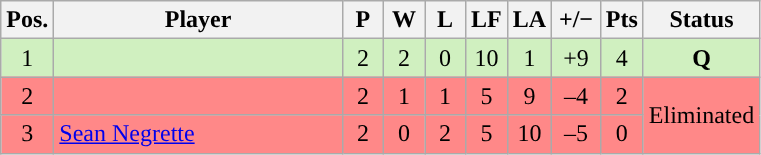<table class="wikitable" style="text-align:center; margin: 1em auto 1em auto, align:left">
<tr>
<th width=20>Pos.</th>
<th width=185>Player</th>
<th width=20>P</th>
<th width=20>W</th>
<th width=20>L</th>
<th width=20>LF</th>
<th width=20>LA</th>
<th width=25>+/−</th>
<th width=20>Pts</th>
<th width=70>Status</th>
</tr>
<tr style="background:#D0F0C0;">
<td>1</td>
<td align=left></td>
<td>2</td>
<td>2</td>
<td>0</td>
<td>10</td>
<td>1</td>
<td>+9</td>
<td>4</td>
<td><strong>Q</strong></td>
</tr>
<tr style="background:#FF8888;">
<td>2</td>
<td align=left></td>
<td>2</td>
<td>1</td>
<td>1</td>
<td>5</td>
<td>9</td>
<td>–4</td>
<td>2</td>
<td rowspan=2>Eliminated</td>
</tr>
<tr style="background:#FF8888;">
<td>3</td>
<td align=left> <a href='#'>Sean Negrette</a></td>
<td>2</td>
<td>0</td>
<td>2</td>
<td>5</td>
<td>10</td>
<td>–5</td>
<td>0</td>
</tr>
</table>
